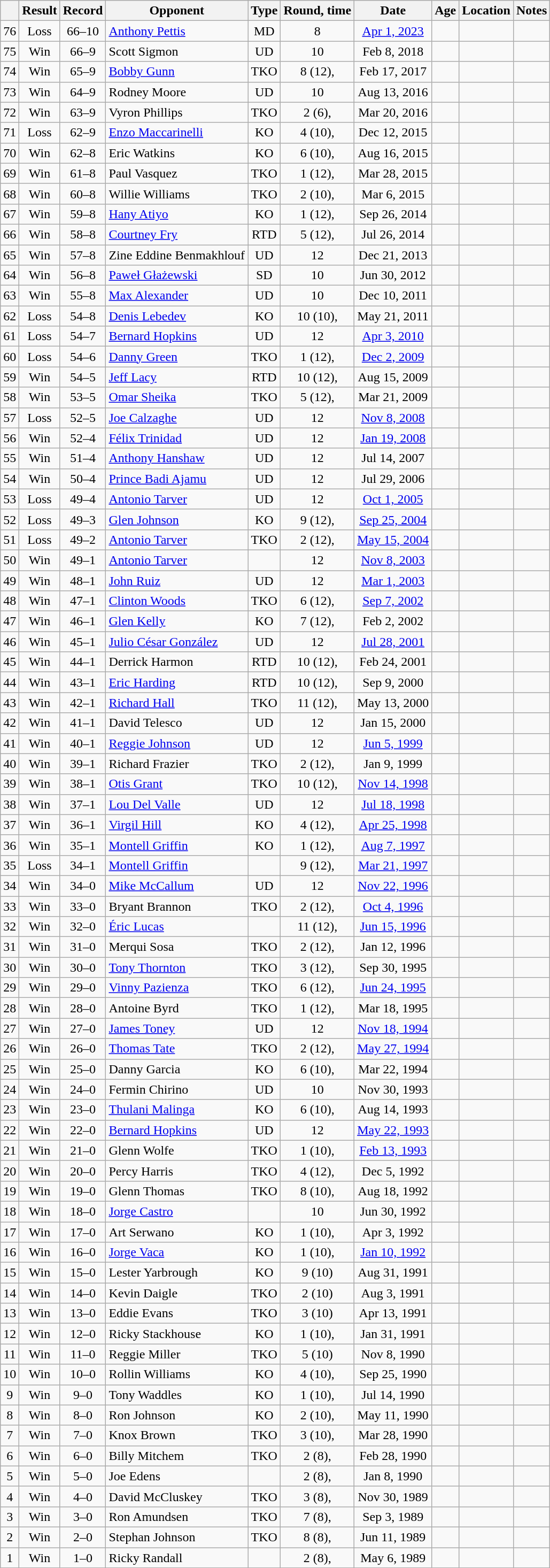<table class="wikitable" style="text-align:center">
<tr>
<th></th>
<th>Result</th>
<th>Record</th>
<th>Opponent</th>
<th>Type</th>
<th>Round, time</th>
<th>Date</th>
<th>Age</th>
<th>Location</th>
<th>Notes</th>
</tr>
<tr>
<td>76</td>
<td>Loss</td>
<td>66–10</td>
<td style="text-align:left;"><a href='#'>Anthony Pettis</a></td>
<td>MD</td>
<td>8</td>
<td><a href='#'>Apr 1, 2023</a></td>
<td style="text-align:left;"></td>
<td style="text-align:left;"></td>
<td style="text-align:left;"></td>
</tr>
<tr>
<td>75</td>
<td>Win</td>
<td>66–9</td>
<td style="text-align:left;">Scott Sigmon</td>
<td>UD</td>
<td>10</td>
<td>Feb 8, 2018</td>
<td style="text-align:left;"></td>
<td style="text-align:left;"></td>
<td style="text-align:left;"></td>
</tr>
<tr>
<td>74</td>
<td>Win</td>
<td>65–9</td>
<td style="text-align:left;"><a href='#'>Bobby Gunn</a></td>
<td>TKO</td>
<td>8 (12), </td>
<td>Feb 17, 2017</td>
<td style="text-align:left;"></td>
<td style="text-align:left;"></td>
<td style="text-align:left;"></td>
</tr>
<tr>
<td>73</td>
<td>Win</td>
<td>64–9</td>
<td style="text-align:left;">Rodney Moore</td>
<td>UD</td>
<td>10</td>
<td>Aug 13, 2016</td>
<td style="text-align:left;"></td>
<td style="text-align:left;"></td>
<td></td>
</tr>
<tr>
<td>72</td>
<td>Win</td>
<td>63–9</td>
<td style="text-align:left;">Vyron Phillips</td>
<td>TKO</td>
<td>2 (6), </td>
<td>Mar 20, 2016</td>
<td style="text-align:left;"></td>
<td style="text-align:left;"></td>
<td></td>
</tr>
<tr>
<td>71</td>
<td>Loss</td>
<td>62–9</td>
<td style="text-align:left;"><a href='#'>Enzo Maccarinelli</a></td>
<td>KO</td>
<td>4 (10), </td>
<td>Dec 12, 2015</td>
<td style="text-align:left;"></td>
<td style="text-align:left;"></td>
<td></td>
</tr>
<tr>
<td>70</td>
<td>Win</td>
<td>62–8</td>
<td style="text-align:left;">Eric Watkins</td>
<td>KO</td>
<td>6 (10), </td>
<td>Aug 16, 2015</td>
<td style="text-align:left;"></td>
<td style="text-align:left;"></td>
<td></td>
</tr>
<tr>
<td>69</td>
<td>Win</td>
<td>61–8</td>
<td style="text-align:left;">Paul Vasquez</td>
<td>TKO</td>
<td>1 (12), </td>
<td>Mar 28, 2015</td>
<td style="text-align:left;"></td>
<td style="text-align:left;"></td>
<td style="text-align:left;"></td>
</tr>
<tr>
<td>68</td>
<td>Win</td>
<td>60–8</td>
<td style="text-align:left;">Willie Williams</td>
<td>TKO</td>
<td>2 (10), </td>
<td>Mar 6, 2015</td>
<td style="text-align:left;"></td>
<td style="text-align:left;"></td>
<td></td>
</tr>
<tr>
<td>67</td>
<td>Win</td>
<td>59–8</td>
<td style="text-align:left;"><a href='#'>Hany Atiyo</a></td>
<td>KO</td>
<td>1 (12), </td>
<td>Sep 26, 2014</td>
<td style="text-align:left;"></td>
<td style="text-align:left;"></td>
<td style="text-align:left;"></td>
</tr>
<tr>
<td>66</td>
<td>Win</td>
<td>58–8</td>
<td style="text-align:left;"><a href='#'>Courtney Fry</a></td>
<td>RTD</td>
<td>5 (12), </td>
<td>Jul 26, 2014</td>
<td style="text-align:left;"></td>
<td style="text-align:left;"></td>
<td style="text-align:left;"></td>
</tr>
<tr>
<td>65</td>
<td>Win</td>
<td>57–8</td>
<td style="text-align:left;">Zine Eddine Benmakhlouf</td>
<td>UD</td>
<td>12</td>
<td>Dec 21, 2013</td>
<td style="text-align:left;"></td>
<td style="text-align:left;"></td>
<td style="text-align:left;"></td>
</tr>
<tr>
<td>64</td>
<td>Win</td>
<td>56–8</td>
<td style="text-align:left;"><a href='#'>Paweł Głażewski</a></td>
<td>SD</td>
<td>10</td>
<td>Jun 30, 2012</td>
<td style="text-align:left;"></td>
<td style="text-align:left;"></td>
<td></td>
</tr>
<tr>
<td>63</td>
<td>Win</td>
<td>55–8</td>
<td style="text-align:left;"><a href='#'>Max Alexander</a></td>
<td>UD</td>
<td>10</td>
<td>Dec 10, 2011</td>
<td style="text-align:left;"></td>
<td style="text-align:left;"></td>
<td style="text-align:left;"></td>
</tr>
<tr>
<td>62</td>
<td>Loss</td>
<td>54–8</td>
<td style="text-align:left;"><a href='#'>Denis Lebedev</a></td>
<td>KO</td>
<td>10 (10), </td>
<td>May 21, 2011</td>
<td style="text-align:left;"></td>
<td style="text-align:left;"></td>
<td></td>
</tr>
<tr>
<td>61</td>
<td>Loss</td>
<td>54–7</td>
<td style="text-align:left;"><a href='#'>Bernard Hopkins</a></td>
<td>UD</td>
<td>12</td>
<td><a href='#'>Apr 3, 2010</a></td>
<td style="text-align:left;"></td>
<td style="text-align:left;"></td>
<td></td>
</tr>
<tr>
<td>60</td>
<td>Loss</td>
<td>54–6</td>
<td style="text-align:left;"><a href='#'>Danny Green</a></td>
<td>TKO</td>
<td>1 (12), </td>
<td><a href='#'>Dec 2, 2009</a></td>
<td style="text-align:left;"></td>
<td style="text-align:left;"></td>
<td style="text-align:left;"></td>
</tr>
<tr>
<td>59</td>
<td>Win</td>
<td>54–5</td>
<td style="text-align:left;"><a href='#'>Jeff Lacy</a></td>
<td>RTD</td>
<td>10 (12), </td>
<td>Aug 15, 2009</td>
<td style="text-align:left;"></td>
<td style="text-align:left;"></td>
<td style="text-align:left;"></td>
</tr>
<tr>
<td>58</td>
<td>Win</td>
<td>53–5</td>
<td style="text-align:left;"><a href='#'>Omar Sheika</a></td>
<td>TKO</td>
<td>5 (12), </td>
<td>Mar 21, 2009</td>
<td style="text-align:left;"></td>
<td style="text-align:left;"></td>
<td style="text-align:left;"></td>
</tr>
<tr>
<td>57</td>
<td>Loss</td>
<td>52–5</td>
<td style="text-align:left;"><a href='#'>Joe Calzaghe</a></td>
<td>UD</td>
<td>12</td>
<td><a href='#'>Nov 8, 2008</a></td>
<td style="text-align:left;"></td>
<td style="text-align:left;"></td>
<td style="text-align:left;"></td>
</tr>
<tr>
<td>56</td>
<td>Win</td>
<td>52–4</td>
<td style="text-align:left;"><a href='#'>Félix Trinidad</a></td>
<td>UD</td>
<td>12</td>
<td><a href='#'>Jan 19, 2008</a></td>
<td style="text-align:left;"></td>
<td style="text-align:left;"></td>
<td></td>
</tr>
<tr>
<td>55</td>
<td>Win</td>
<td>51–4</td>
<td style="text-align:left;"><a href='#'>Anthony Hanshaw</a></td>
<td>UD</td>
<td>12</td>
<td>Jul 14, 2007</td>
<td style="text-align:left;"></td>
<td style="text-align:left;"></td>
<td style="text-align:left;"></td>
</tr>
<tr>
<td>54</td>
<td>Win</td>
<td>50–4</td>
<td style="text-align:left;"><a href='#'>Prince Badi Ajamu</a></td>
<td>UD</td>
<td>12</td>
<td>Jul 29, 2006</td>
<td style="text-align:left;"></td>
<td style="text-align:left;"></td>
<td style="text-align:left;"></td>
</tr>
<tr>
<td>53</td>
<td>Loss</td>
<td>49–4</td>
<td style="text-align:left;"><a href='#'>Antonio Tarver</a></td>
<td>UD</td>
<td>12</td>
<td><a href='#'>Oct 1, 2005</a></td>
<td style="text-align:left;"></td>
<td style="text-align:left;"></td>
<td style="text-align:left;"></td>
</tr>
<tr>
<td>52</td>
<td>Loss</td>
<td>49–3</td>
<td style="text-align:left;"><a href='#'>Glen Johnson</a></td>
<td>KO</td>
<td>9 (12), </td>
<td><a href='#'>Sep 25, 2004</a></td>
<td style="text-align:left;"></td>
<td style="text-align:left;"></td>
<td style="text-align:left;"></td>
</tr>
<tr>
<td>51</td>
<td>Loss</td>
<td>49–2</td>
<td style="text-align:left;"><a href='#'>Antonio Tarver</a></td>
<td>TKO</td>
<td>2 (12), </td>
<td><a href='#'>May 15, 2004</a></td>
<td style="text-align:left;"></td>
<td style="text-align:left;"></td>
<td style="text-align:left;"></td>
</tr>
<tr>
<td>50</td>
<td>Win</td>
<td>49–1</td>
<td style="text-align:left;"><a href='#'>Antonio Tarver</a></td>
<td></td>
<td>12</td>
<td><a href='#'>Nov 8, 2003</a></td>
<td style="text-align:left;"></td>
<td style="text-align:left;"></td>
<td style="text-align:left;"></td>
</tr>
<tr>
<td>49</td>
<td>Win</td>
<td>48–1</td>
<td style="text-align:left;"><a href='#'>John Ruiz</a></td>
<td>UD</td>
<td>12</td>
<td><a href='#'>Mar 1, 2003</a></td>
<td style="text-align:left;"></td>
<td style="text-align:left;"></td>
<td style="text-align:left;"></td>
</tr>
<tr>
<td>48</td>
<td>Win</td>
<td>47–1</td>
<td style="text-align:left;"><a href='#'>Clinton Woods</a></td>
<td>TKO</td>
<td>6 (12), </td>
<td><a href='#'>Sep 7, 2002</a></td>
<td style="text-align:left;"></td>
<td style="text-align:left;"></td>
<td style="text-align:left;"></td>
</tr>
<tr>
<td>47</td>
<td>Win</td>
<td>46–1</td>
<td style="text-align:left;"><a href='#'>Glen Kelly</a></td>
<td>KO</td>
<td>7 (12), </td>
<td>Feb 2, 2002</td>
<td style="text-align:left;"></td>
<td style="text-align:left;"></td>
<td style="text-align:left;"></td>
</tr>
<tr>
<td>46</td>
<td>Win</td>
<td>45–1</td>
<td style="text-align:left;"><a href='#'>Julio César González</a></td>
<td>UD</td>
<td>12</td>
<td><a href='#'>Jul 28, 2001</a></td>
<td style="text-align:left;"></td>
<td style="text-align:left;"></td>
<td style="text-align:left;"></td>
</tr>
<tr>
<td>45</td>
<td>Win</td>
<td>44–1</td>
<td style="text-align:left;">Derrick Harmon</td>
<td>RTD</td>
<td>10 (12), </td>
<td>Feb 24, 2001</td>
<td style="text-align:left;"></td>
<td style="text-align:left;"></td>
<td style="text-align:left;"></td>
</tr>
<tr>
<td>44</td>
<td>Win</td>
<td>43–1</td>
<td style="text-align:left;"><a href='#'>Eric Harding</a></td>
<td>RTD</td>
<td>10 (12), </td>
<td>Sep 9, 2000</td>
<td style="text-align:left;"></td>
<td style="text-align:left;"></td>
<td style="text-align:left;"></td>
</tr>
<tr>
<td>43</td>
<td>Win</td>
<td>42–1</td>
<td style="text-align:left;"><a href='#'>Richard Hall</a></td>
<td>TKO</td>
<td>11 (12), </td>
<td>May 13, 2000</td>
<td style="text-align:left;"></td>
<td style="text-align:left;"></td>
<td style="text-align:left;"></td>
</tr>
<tr>
<td>42</td>
<td>Win</td>
<td>41–1</td>
<td style="text-align:left;">David Telesco</td>
<td>UD</td>
<td>12</td>
<td>Jan 15, 2000</td>
<td style="text-align:left;"></td>
<td style="text-align:left;"></td>
<td style="text-align:left;"></td>
</tr>
<tr>
<td>41</td>
<td>Win</td>
<td>40–1</td>
<td style="text-align:left;"><a href='#'>Reggie Johnson</a></td>
<td>UD</td>
<td>12</td>
<td><a href='#'>Jun 5, 1999</a></td>
<td style="text-align:left;"></td>
<td style="text-align:left;"></td>
<td style="text-align:left;"></td>
</tr>
<tr>
<td>40</td>
<td>Win</td>
<td>39–1</td>
<td style="text-align:left;">Richard Frazier</td>
<td>TKO</td>
<td>2 (12), </td>
<td>Jan 9, 1999</td>
<td style="text-align:left;"></td>
<td style="text-align:left;"></td>
<td style="text-align:left;"></td>
</tr>
<tr>
<td>39</td>
<td>Win</td>
<td>38–1</td>
<td style="text-align:left;"><a href='#'>Otis Grant</a></td>
<td>TKO</td>
<td>10 (12), </td>
<td><a href='#'>Nov 14, 1998</a></td>
<td style="text-align:left;"></td>
<td style="text-align:left;"></td>
<td style="text-align:left;"></td>
</tr>
<tr>
<td>38</td>
<td>Win</td>
<td>37–1</td>
<td style="text-align:left;"><a href='#'>Lou Del Valle</a></td>
<td>UD</td>
<td>12</td>
<td><a href='#'>Jul 18, 1998</a></td>
<td style="text-align:left;"></td>
<td style="text-align:left;"></td>
<td style="text-align:left;"></td>
</tr>
<tr>
<td>37</td>
<td>Win</td>
<td>36–1</td>
<td style="text-align:left;"><a href='#'>Virgil Hill</a></td>
<td>KO</td>
<td>4 (12), </td>
<td><a href='#'>Apr 25, 1998</a></td>
<td style="text-align:left;"></td>
<td style="text-align:left;"></td>
<td></td>
</tr>
<tr>
<td>36</td>
<td>Win</td>
<td>35–1</td>
<td style="text-align:left;"><a href='#'>Montell Griffin</a></td>
<td>KO</td>
<td>1 (12), </td>
<td><a href='#'>Aug 7, 1997</a></td>
<td style="text-align:left;"></td>
<td style="text-align:left;"></td>
<td style="text-align:left;"></td>
</tr>
<tr>
<td>35</td>
<td>Loss</td>
<td>34–1</td>
<td style="text-align:left;"><a href='#'>Montell Griffin</a></td>
<td></td>
<td>9 (12), </td>
<td><a href='#'>Mar 21, 1997</a></td>
<td style="text-align:left;"></td>
<td style="text-align:left;"></td>
<td style="text-align:left;"></td>
</tr>
<tr>
<td>34</td>
<td>Win</td>
<td>34–0</td>
<td style="text-align:left;"><a href='#'>Mike McCallum</a></td>
<td>UD</td>
<td>12</td>
<td><a href='#'>Nov 22, 1996</a></td>
<td style="text-align:left;"></td>
<td style="text-align:left;"></td>
<td style="text-align:left;"></td>
</tr>
<tr>
<td>33</td>
<td>Win</td>
<td>33–0</td>
<td style="text-align:left;">Bryant Brannon</td>
<td>TKO</td>
<td>2 (12), </td>
<td><a href='#'>Oct 4, 1996</a></td>
<td style="text-align:left;"></td>
<td style="text-align:left;"></td>
<td style="text-align:left;"></td>
</tr>
<tr>
<td>32</td>
<td>Win</td>
<td>32–0</td>
<td style="text-align:left;"><a href='#'>Éric Lucas</a></td>
<td></td>
<td>11 (12), </td>
<td><a href='#'>Jun 15, 1996</a></td>
<td style="text-align:left;"></td>
<td style="text-align:left;"></td>
<td style="text-align:left;"></td>
</tr>
<tr>
<td>31</td>
<td>Win</td>
<td>31–0</td>
<td style="text-align:left;">Merqui Sosa</td>
<td>TKO</td>
<td>2 (12), </td>
<td>Jan 12, 1996</td>
<td style="text-align:left;"></td>
<td style="text-align:left;"></td>
<td></td>
</tr>
<tr>
<td>30</td>
<td>Win</td>
<td>30–0</td>
<td style="text-align:left;"><a href='#'>Tony Thornton</a></td>
<td>TKO</td>
<td>3 (12), </td>
<td>Sep 30, 1995</td>
<td style="text-align:left;"></td>
<td style="text-align:left;"></td>
<td style="text-align:left;"></td>
</tr>
<tr>
<td>29</td>
<td>Win</td>
<td>29–0</td>
<td style="text-align:left;"><a href='#'>Vinny Pazienza</a></td>
<td>TKO</td>
<td>6 (12), </td>
<td><a href='#'>Jun 24, 1995</a></td>
<td style="text-align:left;"></td>
<td style="text-align:left;"></td>
<td style="text-align:left;"></td>
</tr>
<tr>
<td>28</td>
<td>Win</td>
<td>28–0</td>
<td style="text-align:left;">Antoine Byrd</td>
<td>TKO</td>
<td>1 (12), </td>
<td>Mar 18, 1995</td>
<td style="text-align:left;"></td>
<td style="text-align:left;"></td>
<td style="text-align:left;"></td>
</tr>
<tr>
<td>27</td>
<td>Win</td>
<td>27–0</td>
<td style="text-align:left;"><a href='#'>James Toney</a></td>
<td>UD</td>
<td>12</td>
<td><a href='#'>Nov 18, 1994</a></td>
<td style="text-align:left;"></td>
<td style="text-align:left;"></td>
<td style="text-align:left;"></td>
</tr>
<tr>
<td>26</td>
<td>Win</td>
<td>26–0</td>
<td style="text-align:left;"><a href='#'>Thomas Tate</a></td>
<td>TKO</td>
<td>2 (12), </td>
<td><a href='#'>May 27, 1994</a></td>
<td style="text-align:left;"></td>
<td style="text-align:left;"></td>
<td style="text-align:left;"></td>
</tr>
<tr>
<td>25</td>
<td>Win</td>
<td>25–0</td>
<td style="text-align:left;">Danny Garcia</td>
<td>KO</td>
<td>6 (10), </td>
<td>Mar 22, 1994</td>
<td style="text-align:left;"></td>
<td style="text-align:left;"></td>
<td></td>
</tr>
<tr>
<td>24</td>
<td>Win</td>
<td>24–0</td>
<td style="text-align:left;">Fermin Chirino</td>
<td>UD</td>
<td>10</td>
<td>Nov 30, 1993</td>
<td style="text-align:left;"></td>
<td style="text-align:left;"></td>
<td></td>
</tr>
<tr>
<td>23</td>
<td>Win</td>
<td>23–0</td>
<td style="text-align:left;"><a href='#'>Thulani Malinga</a></td>
<td>KO</td>
<td>6 (10), </td>
<td>Aug 14, 1993</td>
<td style="text-align:left;"></td>
<td style="text-align:left;"></td>
<td></td>
</tr>
<tr>
<td>22</td>
<td>Win</td>
<td>22–0</td>
<td style="text-align:left;"><a href='#'>Bernard Hopkins</a></td>
<td>UD</td>
<td>12</td>
<td><a href='#'>May 22, 1993</a></td>
<td style="text-align:left;"></td>
<td style="text-align:left;"></td>
<td style="text-align:left;"></td>
</tr>
<tr>
<td>21</td>
<td>Win</td>
<td>21–0</td>
<td style="text-align:left;">Glenn Wolfe</td>
<td>TKO</td>
<td>1 (10), </td>
<td><a href='#'>Feb 13, 1993</a></td>
<td style="text-align:left;"></td>
<td style="text-align:left;"></td>
<td></td>
</tr>
<tr>
<td>20</td>
<td>Win</td>
<td>20–0</td>
<td style="text-align:left;">Percy Harris</td>
<td>TKO</td>
<td>4 (12), </td>
<td>Dec 5, 1992</td>
<td style="text-align:left;"></td>
<td style="text-align:left;"></td>
<td style="text-align:left;"></td>
</tr>
<tr>
<td>19</td>
<td>Win</td>
<td>19–0</td>
<td style="text-align:left;">Glenn Thomas</td>
<td>TKO</td>
<td>8 (10), </td>
<td>Aug 18, 1992</td>
<td style="text-align:left;"></td>
<td style="text-align:left;"></td>
<td></td>
</tr>
<tr>
<td>18</td>
<td>Win</td>
<td>18–0</td>
<td style="text-align:left;"><a href='#'>Jorge Castro</a></td>
<td></td>
<td>10</td>
<td>Jun 30, 1992</td>
<td style="text-align:left;"></td>
<td style="text-align:left;"></td>
<td></td>
</tr>
<tr>
<td>17</td>
<td>Win</td>
<td>17–0</td>
<td style="text-align:left;">Art Serwano</td>
<td>KO</td>
<td>1 (10), </td>
<td>Apr 3, 1992</td>
<td style="text-align:left;"></td>
<td style="text-align:left;"></td>
<td></td>
</tr>
<tr>
<td>16</td>
<td>Win</td>
<td>16–0</td>
<td style="text-align:left;"><a href='#'>Jorge Vaca</a></td>
<td>KO</td>
<td>1 (10), </td>
<td><a href='#'>Jan 10, 1992</a></td>
<td style="text-align:left;"></td>
<td style="text-align:left;"></td>
<td></td>
</tr>
<tr>
<td>15</td>
<td>Win</td>
<td>15–0</td>
<td style="text-align:left;">Lester Yarbrough</td>
<td>KO</td>
<td>9 (10)</td>
<td>Aug 31, 1991</td>
<td style="text-align:left;"></td>
<td style="text-align:left;"></td>
<td></td>
</tr>
<tr>
<td>14</td>
<td>Win</td>
<td>14–0</td>
<td style="text-align:left;">Kevin Daigle</td>
<td>TKO</td>
<td>2 (10)</td>
<td>Aug 3, 1991</td>
<td style="text-align:left;"></td>
<td style="text-align:left;"></td>
<td></td>
</tr>
<tr>
<td>13</td>
<td>Win</td>
<td>13–0</td>
<td style="text-align:left;">Eddie Evans</td>
<td>TKO</td>
<td>3 (10)</td>
<td>Apr 13, 1991</td>
<td style="text-align:left;"></td>
<td style="text-align:left;"></td>
<td></td>
</tr>
<tr>
<td>12</td>
<td>Win</td>
<td>12–0</td>
<td style="text-align:left;">Ricky Stackhouse</td>
<td>KO</td>
<td>1 (10), </td>
<td>Jan 31, 1991</td>
<td style="text-align:left;"></td>
<td style="text-align:left;"></td>
<td></td>
</tr>
<tr>
<td>11</td>
<td>Win</td>
<td>11–0</td>
<td style="text-align:left;">Reggie Miller</td>
<td>TKO</td>
<td>5 (10)</td>
<td>Nov 8, 1990</td>
<td style="text-align:left;"></td>
<td style="text-align:left;"></td>
<td></td>
</tr>
<tr>
<td>10</td>
<td>Win</td>
<td>10–0</td>
<td style="text-align:left;">Rollin Williams</td>
<td>KO</td>
<td>4 (10), </td>
<td>Sep 25, 1990</td>
<td style="text-align:left;"></td>
<td style="text-align:left;"></td>
<td></td>
</tr>
<tr>
<td>9</td>
<td>Win</td>
<td>9–0</td>
<td style="text-align:left;">Tony Waddles</td>
<td>KO</td>
<td>1 (10), </td>
<td>Jul 14, 1990</td>
<td style="text-align:left;"></td>
<td style="text-align:left;"></td>
<td style="text-align:left;"></td>
</tr>
<tr>
<td>8</td>
<td>Win</td>
<td>8–0</td>
<td style="text-align:left;">Ron Johnson</td>
<td>KO</td>
<td>2 (10), </td>
<td>May 11, 1990</td>
<td style="text-align:left;"></td>
<td style="text-align:left;"></td>
<td></td>
</tr>
<tr>
<td>7</td>
<td>Win</td>
<td>7–0</td>
<td style="text-align:left;">Knox Brown</td>
<td>TKO</td>
<td>3 (10), </td>
<td>Mar 28, 1990</td>
<td style="text-align:left;"></td>
<td style="text-align:left;"></td>
<td></td>
</tr>
<tr>
<td>6</td>
<td>Win</td>
<td>6–0</td>
<td style="text-align:left;">Billy Mitchem</td>
<td>TKO</td>
<td>2 (8), </td>
<td>Feb 28, 1990</td>
<td style="text-align:left;"></td>
<td style="text-align:left;"></td>
<td></td>
</tr>
<tr>
<td>5</td>
<td>Win</td>
<td>5–0</td>
<td style="text-align:left;">Joe Edens</td>
<td></td>
<td>2 (8), </td>
<td>Jan 8, 1990</td>
<td style="text-align:left;"></td>
<td style="text-align:left;"></td>
<td></td>
</tr>
<tr>
<td>4</td>
<td>Win</td>
<td>4–0</td>
<td style="text-align:left;">David McCluskey</td>
<td>TKO</td>
<td>3 (8), </td>
<td>Nov 30, 1989</td>
<td style="text-align:left;"></td>
<td style="text-align:left;"></td>
<td></td>
</tr>
<tr>
<td>3</td>
<td>Win</td>
<td>3–0</td>
<td style="text-align:left;">Ron Amundsen</td>
<td>TKO</td>
<td>7 (8), </td>
<td>Sep 3, 1989</td>
<td style="text-align:left;"></td>
<td style="text-align:left;"></td>
<td></td>
</tr>
<tr>
<td>2</td>
<td>Win</td>
<td>2–0</td>
<td style="text-align:left;">Stephan Johnson</td>
<td>TKO</td>
<td>8 (8), </td>
<td>Jun 11, 1989</td>
<td style="text-align:left;"></td>
<td style="text-align:left;"></td>
<td></td>
</tr>
<tr>
<td>1</td>
<td>Win</td>
<td>1–0</td>
<td style="text-align:left;">Ricky Randall</td>
<td></td>
<td>2 (8), </td>
<td>May 6, 1989</td>
<td style="text-align:left;"></td>
<td style="text-align:left;"></td>
<td></td>
</tr>
</table>
